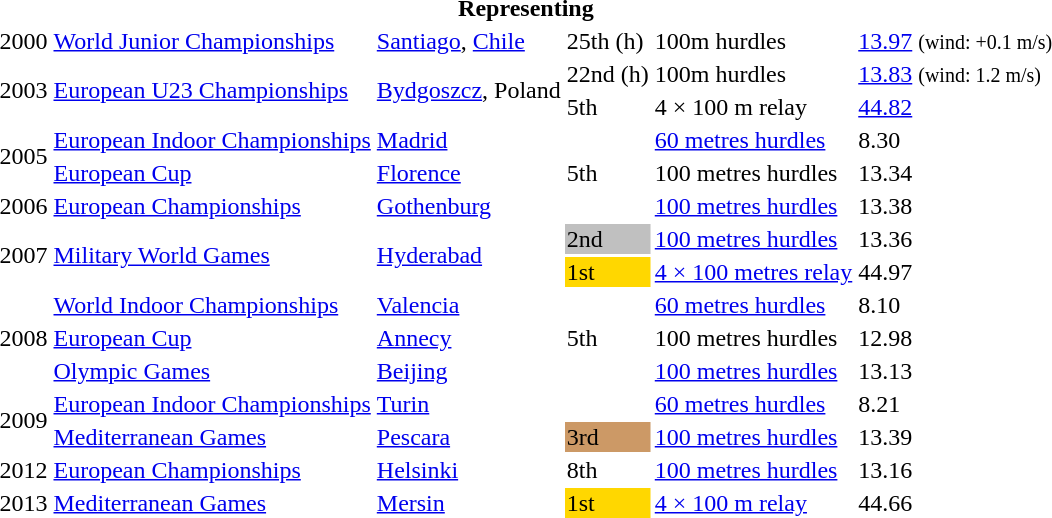<table>
<tr>
<th colspan="6">Representing </th>
</tr>
<tr>
<td>2000</td>
<td><a href='#'>World Junior Championships</a></td>
<td><a href='#'>Santiago</a>, <a href='#'>Chile</a></td>
<td>25th (h)</td>
<td>100m hurdles</td>
<td><a href='#'>13.97</a> <small>(wind: +0.1 m/s)</small></td>
</tr>
<tr>
<td rowspan=2>2003</td>
<td rowspan=2><a href='#'>European U23 Championships</a></td>
<td rowspan=2><a href='#'>Bydgoszcz</a>, Poland</td>
<td>22nd (h)</td>
<td>100m hurdles</td>
<td><a href='#'>13.83</a> <small>(wind: 1.2 m/s)</small></td>
</tr>
<tr>
<td>5th</td>
<td>4 × 100 m relay</td>
<td><a href='#'>44.82</a></td>
</tr>
<tr>
<td rowspan=2>2005</td>
<td rowspan=1 align=left><a href='#'>European Indoor Championships</a></td>
<td rowspan=1 align=left> <a href='#'>Madrid</a></td>
<td></td>
<td><a href='#'>60 metres hurdles</a></td>
<td>8.30 </td>
</tr>
<tr>
<td align=left><a href='#'>European Cup</a></td>
<td align=left> <a href='#'>Florence</a></td>
<td>5th</td>
<td>100 metres hurdles</td>
<td>13.34</td>
</tr>
<tr>
<td rowspan=1>2006</td>
<td rowspan=1 align=left><a href='#'>European Championships</a></td>
<td rowspan=1 align=left> <a href='#'>Gothenburg</a></td>
<td></td>
<td><a href='#'>100 metres hurdles</a></td>
<td>13.38 </td>
</tr>
<tr>
<td rowspan=2>2007</td>
<td rowspan=2 align=left><a href='#'>Military World Games</a></td>
<td rowspan=2 align=left> <a href='#'>Hyderabad</a></td>
<td bgcolor=silver>2nd</td>
<td><a href='#'>100 metres hurdles</a></td>
<td>13.36</td>
</tr>
<tr>
<td bgcolor=gold>1st</td>
<td><a href='#'>4 × 100 metres relay</a></td>
<td>44.97</td>
</tr>
<tr>
<td rowspan=3>2008</td>
<td align=left><a href='#'>World Indoor Championships</a></td>
<td align=left> <a href='#'>Valencia</a></td>
<td></td>
<td><a href='#'>60 metres hurdles</a></td>
<td>8.10 </td>
</tr>
<tr>
<td align=left><a href='#'>European Cup</a></td>
<td align=left> <a href='#'>Annecy</a></td>
<td>5th</td>
<td>100 metres hurdles</td>
<td>12.98 </td>
</tr>
<tr>
<td align=left><a href='#'>Olympic Games</a></td>
<td align=left> <a href='#'>Beijing</a></td>
<td></td>
<td><a href='#'>100 metres hurdles</a></td>
<td>13.13</td>
</tr>
<tr>
<td rowspan=2>2009</td>
<td rowspan=1 align=left><a href='#'>European Indoor Championships</a></td>
<td rowspan=1 align=left> <a href='#'>Turin</a></td>
<td></td>
<td><a href='#'>60 metres hurdles</a></td>
<td>8.21 </td>
</tr>
<tr>
<td rowspan=1 align=left><a href='#'>Mediterranean Games</a></td>
<td rowspan=1 align=left> <a href='#'>Pescara</a></td>
<td bgcolor=cc9966>3rd</td>
<td><a href='#'>100 metres hurdles</a></td>
<td>13.39</td>
</tr>
<tr>
<td rowspan=1>2012</td>
<td rowspan=1 align=left><a href='#'>European Championships</a></td>
<td rowspan=1 align=left> <a href='#'>Helsinki</a></td>
<td>8th</td>
<td><a href='#'>100 metres hurdles</a></td>
<td>13.16 </td>
</tr>
<tr>
<td>2013</td>
<td align=left><a href='#'>Mediterranean Games</a></td>
<td align=left> <a href='#'>Mersin</a></td>
<td bgcolor=gold>1st</td>
<td><a href='#'>4 × 100 m relay</a></td>
<td>44.66</td>
</tr>
</table>
